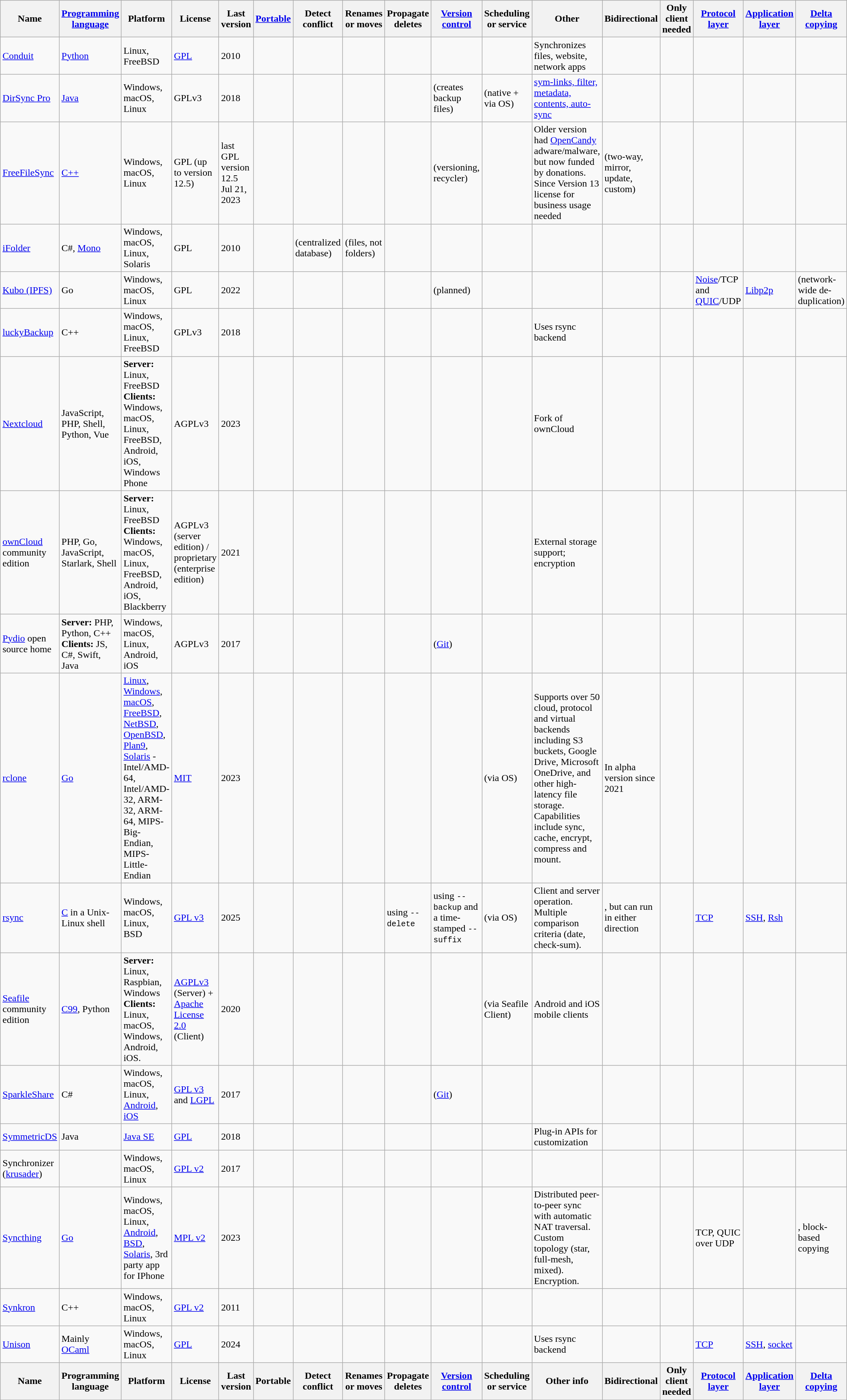<table class="wikitable sortable sort-under">
<tr>
<th>Name</th>
<th><a href='#'>Programming language</a></th>
<th>Platform</th>
<th>License</th>
<th>Last version</th>
<th><a href='#'>Portable</a></th>
<th>Detect conflict</th>
<th>Renames or moves</th>
<th>Propagate deletes</th>
<th><a href='#'>Version control</a></th>
<th>Scheduling or service</th>
<th>Other</th>
<th>Bidirectional</th>
<th>Only client needed</th>
<th><a href='#'>Protocol layer</a></th>
<th><a href='#'>Application layer</a></th>
<th><a href='#'>Delta copying</a></th>
</tr>
<tr>
<td><a href='#'>Conduit</a></td>
<td><a href='#'>Python</a></td>
<td>Linux, FreeBSD</td>
<td><a href='#'>GPL</a></td>
<td>2010</td>
<td></td>
<td></td>
<td></td>
<td></td>
<td></td>
<td></td>
<td>Synchronizes files, website, network apps</td>
<td></td>
<td></td>
<td></td>
<td></td>
<td></td>
</tr>
<tr>
<td><a href='#'>DirSync Pro</a></td>
<td><a href='#'>Java</a></td>
<td>Windows, macOS, Linux</td>
<td>GPLv3</td>
<td>2018</td>
<td></td>
<td></td>
<td></td>
<td></td>
<td> (creates backup files)</td>
<td> (native + via OS)</td>
<td><a href='#'>sym-links, filter, metadata, contents, auto-sync</a></td>
<td></td>
<td></td>
<td></td>
<td></td>
<td></td>
</tr>
<tr>
<td><a href='#'>FreeFileSync</a></td>
<td><a href='#'>C++</a></td>
<td>Windows, macOS, Linux</td>
<td>GPL (up to version 12.5)</td>
<td>last GPL version 12.5 Jul 21, 2023</td>
<td></td>
<td></td>
<td></td>
<td></td>
<td> (versioning, recycler)</td>
<td></td>
<td>Older version had <a href='#'>OpenCandy</a> adware/malware, but now funded by donations. Since Version 13 license for business usage needed</td>
<td> (two-way, mirror, update, custom)</td>
<td></td>
<td></td>
<td></td>
<td></td>
</tr>
<tr>
<td><a href='#'>iFolder</a></td>
<td>C#, <a href='#'>Mono</a></td>
<td>Windows, macOS, Linux, Solaris</td>
<td>GPL</td>
<td>2010</td>
<td></td>
<td> (centralized database)</td>
<td> (files, not folders)</td>
<td></td>
<td></td>
<td></td>
<td></td>
<td></td>
<td></td>
<td></td>
<td></td>
<td></td>
</tr>
<tr>
<td><a href='#'>Kubo (IPFS)</a></td>
<td>Go</td>
<td>Windows, macOS, Linux</td>
<td>GPL</td>
<td>2022</td>
<td></td>
<td></td>
<td></td>
<td></td>
<td> (planned)</td>
<td></td>
<td></td>
<td></td>
<td></td>
<td><a href='#'>Noise</a>/TCP and <a href='#'>QUIC</a>/UDP</td>
<td><a href='#'>Libp2p</a></td>
<td> (network-wide de-duplication)</td>
</tr>
<tr>
<td><a href='#'>luckyBackup</a></td>
<td>C++</td>
<td>Windows, macOS, Linux, FreeBSD</td>
<td>GPLv3</td>
<td>2018</td>
<td></td>
<td></td>
<td></td>
<td></td>
<td></td>
<td></td>
<td>Uses rsync backend</td>
<td></td>
<td></td>
<td></td>
<td></td>
<td></td>
</tr>
<tr>
<td><a href='#'>Nextcloud</a></td>
<td>JavaScript, PHP, Shell, Python, Vue</td>
<td><strong>Server:</strong> Linux, FreeBSD <br><strong>Clients:</strong> Windows, macOS, Linux, FreeBSD, Android, iOS, Windows Phone</td>
<td>AGPLv3</td>
<td>2023</td>
<td></td>
<td></td>
<td></td>
<td></td>
<td></td>
<td></td>
<td>Fork of ownCloud</td>
<td></td>
<td></td>
<td></td>
<td></td>
<td></td>
</tr>
<tr>
<td><a href='#'>ownCloud</a> community edition</td>
<td>PHP, Go, JavaScript, Starlark, Shell</td>
<td><strong>Server:</strong> Linux, FreeBSD<br><strong>Clients:</strong> Windows, macOS, Linux, FreeBSD, Android, iOS, Blackberry</td>
<td>AGPLv3 (server edition) / proprietary (enterprise edition)</td>
<td>2021</td>
<td></td>
<td></td>
<td></td>
<td></td>
<td></td>
<td></td>
<td>External storage support; encryption</td>
<td></td>
<td></td>
<td></td>
<td></td>
<td></td>
</tr>
<tr>
<td><a href='#'>Pydio</a> open source home</td>
<td><strong>Server:</strong> PHP, Python, C++ <br> <strong>Clients:</strong> JS, C#, Swift, Java</td>
<td>Windows, macOS, Linux, Android, iOS</td>
<td>AGPLv3</td>
<td>2017</td>
<td></td>
<td></td>
<td></td>
<td></td>
<td> (<a href='#'>Git</a>)</td>
<td></td>
<td></td>
<td></td>
<td></td>
<td></td>
<td></td>
<td></td>
</tr>
<tr>
<td><a href='#'>rclone</a></td>
<td><a href='#'>Go</a></td>
<td><a href='#'>Linux</a>, <a href='#'>Windows</a>, <a href='#'>macOS</a>, <a href='#'>FreeBSD</a>, <a href='#'>NetBSD</a>, <a href='#'>OpenBSD</a>, <a href='#'>Plan9</a>, <a href='#'>Solaris</a> - Intel/AMD-64, Intel/AMD-32, ARM-32, ARM-64, MIPS-Big-Endian, MIPS-Little-Endian</td>
<td><a href='#'>MIT</a></td>
<td>2023</td>
<td></td>
<td></td>
<td></td>
<td></td>
<td></td>
<td> (via OS)</td>
<td>Supports over 50 cloud, protocol and virtual backends including S3 buckets, Google Drive, Microsoft OneDrive, and other high-latency file storage. Capabilities include sync, cache, encrypt, compress and mount.</td>
<td>In alpha version since 2021</td>
<td></td>
<td></td>
<td></td>
</tr>
<tr>
<td><a href='#'>rsync</a></td>
<td><a href='#'>C</a> in a Unix-Linux shell</td>
<td>Windows, macOS, Linux, BSD</td>
<td><a href='#'>GPL v3</a></td>
<td>2025</td>
<td></td>
<td></td>
<td></td>
<td> using <code>--delete</code></td>
<td> using <code>--backup</code> and a time-stamped <code>--suffix</code></td>
<td> (via OS)</td>
<td>Client and server operation.  Multiple comparison criteria (date, check-sum).</td>
<td>, but can run in either direction</td>
<td></td>
<td><a href='#'>TCP</a></td>
<td><a href='#'>SSH</a>, <a href='#'>Rsh</a></td>
<td></td>
</tr>
<tr>
<td><a href='#'>Seafile</a> community edition</td>
<td><a href='#'>C99</a>, Python</td>
<td><strong>Server:</strong> Linux, Raspbian, Windows<br><strong>Clients:</strong> Linux, macOS, Windows, Android, iOS.</td>
<td><a href='#'>AGPLv3</a> (Server) + <a href='#'>Apache License 2.0</a> (Client)</td>
<td>2020</td>
<td></td>
<td></td>
<td></td>
<td></td>
<td></td>
<td> (via Seafile Client)</td>
<td>Android and iOS mobile clients</td>
<td></td>
<td></td>
<td></td>
<td></td>
<td></td>
</tr>
<tr>
<td><a href='#'>SparkleShare</a></td>
<td>C#</td>
<td>Windows, macOS, Linux, <a href='#'>Android</a>, <a href='#'>iOS</a></td>
<td><a href='#'>GPL v3</a> and <a href='#'>LGPL</a></td>
<td>2017</td>
<td></td>
<td></td>
<td></td>
<td></td>
<td>  (<a href='#'>Git</a>)</td>
<td></td>
<td></td>
<td></td>
<td></td>
<td></td>
<td></td>
<td></td>
</tr>
<tr>
<td><a href='#'>SymmetricDS</a></td>
<td>Java</td>
<td><a href='#'>Java SE</a></td>
<td><a href='#'>GPL</a></td>
<td>2018</td>
<td></td>
<td></td>
<td></td>
<td></td>
<td></td>
<td></td>
<td>Plug-in APIs for customization</td>
<td></td>
<td></td>
<td></td>
<td></td>
<td></td>
</tr>
<tr>
<td>Synchronizer (<a href='#'>krusader</a>)</td>
<td></td>
<td>Windows, macOS, Linux</td>
<td><a href='#'>GPL v2</a></td>
<td>2017</td>
<td></td>
<td></td>
<td></td>
<td></td>
<td></td>
<td></td>
<td></td>
<td></td>
<td></td>
<td></td>
<td></td>
<td></td>
</tr>
<tr>
<td><a href='#'>Syncthing</a></td>
<td><a href='#'>Go</a></td>
<td>Windows, macOS, Linux, <a href='#'>Android</a>, <a href='#'>BSD</a>, <a href='#'>Solaris</a>, 3rd party app for IPhone</td>
<td><a href='#'>MPL v2</a></td>
<td>2023</td>
<td></td>
<td></td>
<td></td>
<td></td>
<td></td>
<td></td>
<td>Distributed peer-to-peer sync with automatic NAT traversal. Custom topology (star, full-mesh, mixed). Encryption.</td>
<td></td>
<td></td>
<td>TCP, QUIC over UDP</td>
<td></td>
<td>, block-based copying</td>
</tr>
<tr>
<td><a href='#'>Synkron</a></td>
<td>C++</td>
<td>Windows, macOS, Linux</td>
<td><a href='#'>GPL v2</a></td>
<td>2011</td>
<td></td>
<td></td>
<td></td>
<td></td>
<td></td>
<td></td>
<td></td>
<td></td>
<td></td>
<td></td>
<td></td>
<td></td>
</tr>
<tr>
<td><a href='#'>Unison</a></td>
<td>Mainly <a href='#'>OCaml</a></td>
<td>Windows, macOS, Linux</td>
<td><a href='#'>GPL</a></td>
<td>2024</td>
<td></td>
<td></td>
<td></td>
<td></td>
<td></td>
<td></td>
<td>Uses rsync backend</td>
<td></td>
<td></td>
<td><a href='#'>TCP</a></td>
<td><a href='#'>SSH</a>, <a href='#'>socket</a></td>
<td></td>
</tr>
<tr>
<th>Name</th>
<th>Programming language</th>
<th>Platform</th>
<th>License</th>
<th>Last version</th>
<th>Portable</th>
<th>Detect conflict</th>
<th>Renames or moves</th>
<th>Propagate deletes</th>
<th><a href='#'>Version control</a></th>
<th>Scheduling or service</th>
<th>Other info</th>
<th>Bidirectional</th>
<th>Only client needed</th>
<th><a href='#'>Protocol layer</a></th>
<th><a href='#'>Application layer</a></th>
<th><a href='#'>Delta copying</a></th>
</tr>
</table>
